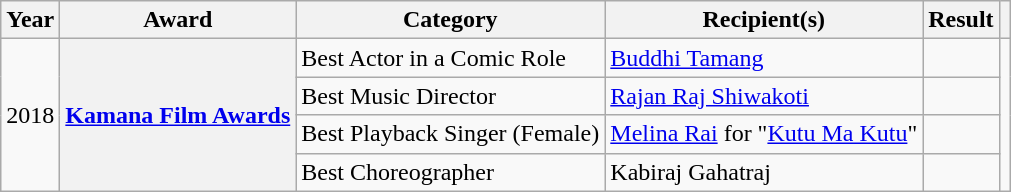<table class="wikitable plainrowheaders sortable">
<tr>
<th>Year</th>
<th>Award</th>
<th>Category</th>
<th>Recipient(s)</th>
<th>Result</th>
<th class="unsortable"></th>
</tr>
<tr>
<td rowspan="5">2018</td>
<th scope="row"  rowspan="4"><a href='#'>Kamana Film Awards</a></th>
<td>Best Actor in a Comic Role</td>
<td><a href='#'>Buddhi Tamang</a></td>
<td></td>
<td style="text-align:center;"  rowspan="4"><br><br></td>
</tr>
<tr>
<td>Best Music Director</td>
<td><a href='#'>Rajan Raj Shiwakoti</a></td>
<td></td>
</tr>
<tr>
<td>Best Playback Singer (Female)</td>
<td><a href='#'>Melina Rai</a> for "<a href='#'>Kutu Ma Kutu</a>"</td>
<td></td>
</tr>
<tr>
<td>Best Choreographer</td>
<td>Kabiraj Gahatraj</td>
<td></td>
</tr>
</table>
